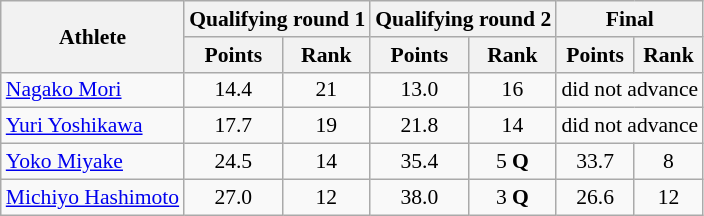<table class="wikitable" style="font-size:90%">
<tr>
<th rowspan="2">Athlete</th>
<th colspan="2">Qualifying round 1</th>
<th colspan="2">Qualifying round 2</th>
<th colspan="2">Final</th>
</tr>
<tr>
<th>Points</th>
<th>Rank</th>
<th>Points</th>
<th>Rank</th>
<th>Points</th>
<th>Rank</th>
</tr>
<tr>
<td><a href='#'>Nagako Mori</a></td>
<td align="center">14.4</td>
<td align="center">21</td>
<td align="center">13.0</td>
<td align="center">16</td>
<td colspan="2">did not advance</td>
</tr>
<tr>
<td><a href='#'>Yuri Yoshikawa</a></td>
<td align="center">17.7</td>
<td align="center">19</td>
<td align="center">21.8</td>
<td align="center">14</td>
<td colspan="2">did not advance</td>
</tr>
<tr>
<td><a href='#'>Yoko Miyake</a></td>
<td align="center">24.5</td>
<td align="center">14</td>
<td align="center">35.4</td>
<td align="center">5 <strong>Q</strong></td>
<td align="center">33.7</td>
<td align="center">8</td>
</tr>
<tr>
<td><a href='#'>Michiyo Hashimoto</a></td>
<td align="center">27.0</td>
<td align="center">12</td>
<td align="center">38.0</td>
<td align="center">3 <strong>Q</strong></td>
<td align="center">26.6</td>
<td align="center">12</td>
</tr>
</table>
